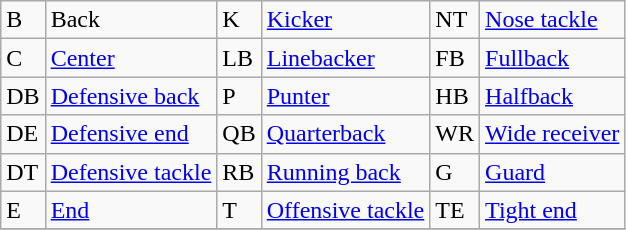<table class="wikitable">
<tr>
<td>B</td>
<td>Back</td>
<td>K</td>
<td><a href='#'>Kicker</a></td>
<td>NT</td>
<td><a href='#'>Nose tackle</a></td>
</tr>
<tr>
<td>C</td>
<td><a href='#'>Center</a></td>
<td>LB</td>
<td><a href='#'>Linebacker</a></td>
<td>FB</td>
<td><a href='#'>Fullback</a></td>
</tr>
<tr>
<td>DB</td>
<td><a href='#'>Defensive back</a></td>
<td>P</td>
<td><a href='#'>Punter</a></td>
<td>HB</td>
<td><a href='#'>Halfback</a></td>
</tr>
<tr>
<td>DE</td>
<td><a href='#'>Defensive end</a></td>
<td>QB</td>
<td><a href='#'>Quarterback</a></td>
<td>WR</td>
<td><a href='#'>Wide receiver</a></td>
</tr>
<tr>
<td>DT</td>
<td><a href='#'>Defensive tackle</a></td>
<td>RB</td>
<td><a href='#'>Running back</a></td>
<td>G</td>
<td><a href='#'>Guard</a></td>
</tr>
<tr>
<td>E</td>
<td><a href='#'>End</a></td>
<td>T</td>
<td><a href='#'>Offensive tackle</a></td>
<td>TE</td>
<td><a href='#'>Tight end</a></td>
</tr>
<tr>
</tr>
</table>
